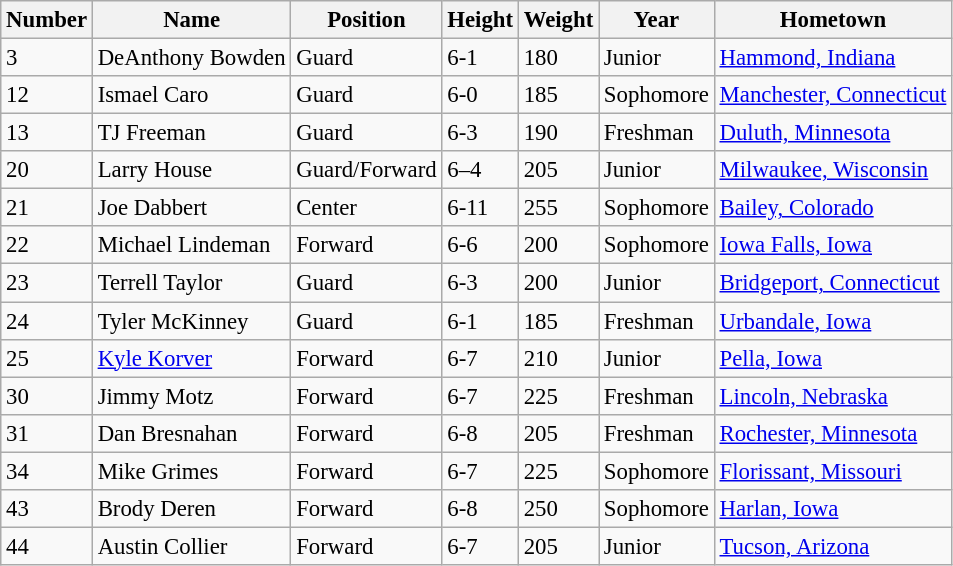<table class="wikitable" style="font-size: 95%;">
<tr>
<th>Number</th>
<th>Name</th>
<th>Position</th>
<th>Height</th>
<th>Weight</th>
<th>Year</th>
<th>Hometown</th>
</tr>
<tr>
<td>3</td>
<td>DeAnthony Bowden</td>
<td>Guard</td>
<td>6-1</td>
<td>180</td>
<td>Junior</td>
<td><a href='#'>Hammond, Indiana</a></td>
</tr>
<tr>
<td>12</td>
<td>Ismael Caro</td>
<td>Guard</td>
<td>6-0</td>
<td>185</td>
<td>Sophomore</td>
<td><a href='#'>Manchester, Connecticut</a></td>
</tr>
<tr>
<td>13</td>
<td>TJ Freeman</td>
<td>Guard</td>
<td>6-3</td>
<td>190</td>
<td>Freshman</td>
<td><a href='#'>Duluth, Minnesota</a></td>
</tr>
<tr>
<td>20</td>
<td>Larry House</td>
<td>Guard/Forward</td>
<td>6–4</td>
<td>205</td>
<td>Junior</td>
<td><a href='#'>Milwaukee, Wisconsin</a></td>
</tr>
<tr>
<td>21</td>
<td>Joe Dabbert</td>
<td>Center</td>
<td>6-11</td>
<td>255</td>
<td>Sophomore</td>
<td><a href='#'>Bailey, Colorado</a></td>
</tr>
<tr>
<td>22</td>
<td>Michael Lindeman</td>
<td>Forward</td>
<td>6-6</td>
<td>200</td>
<td>Sophomore</td>
<td><a href='#'>Iowa Falls, Iowa</a></td>
</tr>
<tr>
<td>23</td>
<td>Terrell Taylor</td>
<td>Guard</td>
<td>6-3</td>
<td>200</td>
<td>Junior</td>
<td><a href='#'>Bridgeport, Connecticut</a></td>
</tr>
<tr>
<td>24</td>
<td>Tyler McKinney</td>
<td>Guard</td>
<td>6-1</td>
<td>185</td>
<td>Freshman</td>
<td><a href='#'>Urbandale, Iowa</a></td>
</tr>
<tr>
<td>25</td>
<td><a href='#'>Kyle Korver</a></td>
<td>Forward</td>
<td>6-7</td>
<td>210</td>
<td>Junior</td>
<td><a href='#'>Pella, Iowa</a></td>
</tr>
<tr>
<td>30</td>
<td>Jimmy Motz</td>
<td>Forward</td>
<td>6-7</td>
<td>225</td>
<td>Freshman</td>
<td><a href='#'>Lincoln, Nebraska</a></td>
</tr>
<tr>
<td>31</td>
<td>Dan Bresnahan</td>
<td>Forward</td>
<td>6-8</td>
<td>205</td>
<td>Freshman</td>
<td><a href='#'>Rochester, Minnesota</a></td>
</tr>
<tr>
<td>34</td>
<td>Mike Grimes</td>
<td>Forward</td>
<td>6-7</td>
<td>225</td>
<td>Sophomore</td>
<td><a href='#'>Florissant, Missouri</a></td>
</tr>
<tr>
<td>43</td>
<td>Brody Deren</td>
<td>Forward</td>
<td>6-8</td>
<td>250</td>
<td>Sophomore</td>
<td><a href='#'>Harlan, Iowa</a></td>
</tr>
<tr>
<td>44</td>
<td>Austin Collier</td>
<td>Forward</td>
<td>6-7</td>
<td>205</td>
<td>Junior</td>
<td><a href='#'>Tucson, Arizona</a></td>
</tr>
</table>
